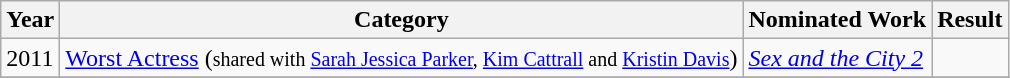<table class="wikitable">
<tr>
<th>Year</th>
<th>Category</th>
<th>Nominated Work</th>
<th>Result</th>
</tr>
<tr>
<td>2011</td>
<td><a href='#'>Worst Actress</a> (<small>shared with <a href='#'>Sarah Jessica Parker</a>, <a href='#'>Kim Cattrall</a> and <a href='#'>Kristin Davis</a></small>)</td>
<td><em><a href='#'>Sex and the City 2</a></em></td>
<td></td>
</tr>
<tr>
</tr>
</table>
